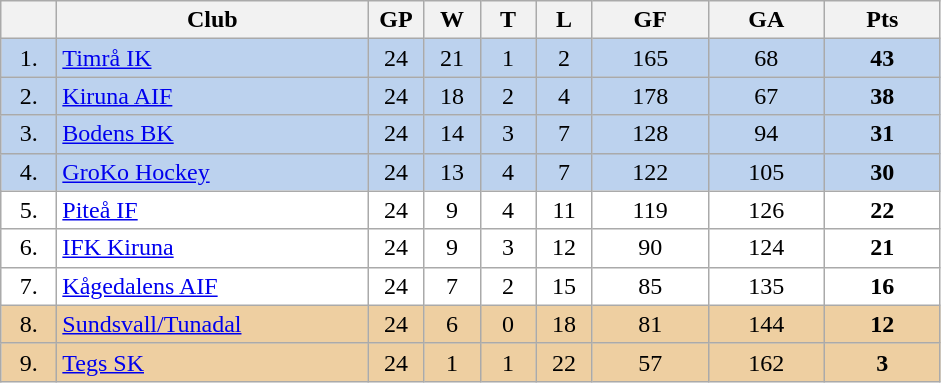<table class="wikitable">
<tr>
<th width="30"></th>
<th width="200">Club</th>
<th width="30">GP</th>
<th width="30">W</th>
<th width="30">T</th>
<th width="30">L</th>
<th width="70">GF</th>
<th width="70">GA</th>
<th width="70">Pts</th>
</tr>
<tr bgcolor="#BCD2EE" align="center">
<td>1.</td>
<td align="left"><a href='#'>Timrå IK</a></td>
<td>24</td>
<td>21</td>
<td>1</td>
<td>2</td>
<td>165</td>
<td>68</td>
<td><strong>43</strong></td>
</tr>
<tr bgcolor="#BCD2EE" align="center">
<td>2.</td>
<td align="left"><a href='#'>Kiruna AIF</a></td>
<td>24</td>
<td>18</td>
<td>2</td>
<td>4</td>
<td>178</td>
<td>67</td>
<td><strong>38</strong></td>
</tr>
<tr bgcolor="#BCD2EE" align="center">
<td>3.</td>
<td align="left"><a href='#'>Bodens BK</a></td>
<td>24</td>
<td>14</td>
<td>3</td>
<td>7</td>
<td>128</td>
<td>94</td>
<td><strong>31</strong></td>
</tr>
<tr bgcolor="#BCD2EE" align="center">
<td>4.</td>
<td align="left"><a href='#'>GroKo Hockey</a></td>
<td>24</td>
<td>13</td>
<td>4</td>
<td>7</td>
<td>122</td>
<td>105</td>
<td><strong>30</strong></td>
</tr>
<tr bgcolor="#FFFFFF" align="center">
<td>5.</td>
<td align="left"><a href='#'>Piteå IF</a></td>
<td>24</td>
<td>9</td>
<td>4</td>
<td>11</td>
<td>119</td>
<td>126</td>
<td><strong>22</strong></td>
</tr>
<tr bgcolor="#FFFFFF" align="center">
<td>6.</td>
<td align="left"><a href='#'>IFK Kiruna</a></td>
<td>24</td>
<td>9</td>
<td>3</td>
<td>12</td>
<td>90</td>
<td>124</td>
<td><strong>21</strong></td>
</tr>
<tr bgcolor="#FFFFFF" align="center">
<td>7.</td>
<td align="left"><a href='#'>Kågedalens AIF</a></td>
<td>24</td>
<td>7</td>
<td>2</td>
<td>15</td>
<td>85</td>
<td>135</td>
<td><strong>16</strong></td>
</tr>
<tr bgcolor="#EECFA1" align="center">
<td>8.</td>
<td align="left"><a href='#'>Sundsvall/Tunadal</a></td>
<td>24</td>
<td>6</td>
<td>0</td>
<td>18</td>
<td>81</td>
<td>144</td>
<td><strong>12</strong></td>
</tr>
<tr bgcolor="#EECFA1" align="center">
<td>9.</td>
<td align="left"><a href='#'>Tegs SK</a></td>
<td>24</td>
<td>1</td>
<td>1</td>
<td>22</td>
<td>57</td>
<td>162</td>
<td><strong>3</strong></td>
</tr>
</table>
